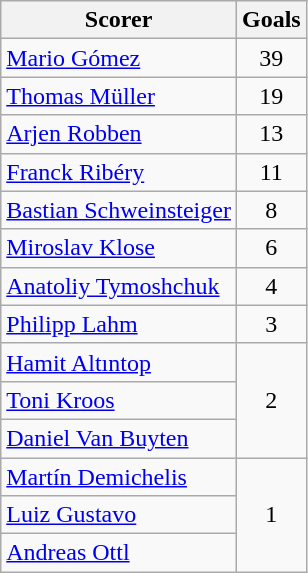<table class="wikitable">
<tr>
<th>Scorer</th>
<th>Goals</th>
</tr>
<tr>
<td> <a href='#'>Mario Gómez</a></td>
<td align=center>39</td>
</tr>
<tr>
<td> <a href='#'>Thomas Müller</a></td>
<td align=center>19</td>
</tr>
<tr>
<td> <a href='#'>Arjen Robben</a></td>
<td align=center>13</td>
</tr>
<tr>
<td> <a href='#'>Franck Ribéry</a></td>
<td align=center>11</td>
</tr>
<tr>
<td> <a href='#'>Bastian Schweinsteiger</a></td>
<td align=center>8</td>
</tr>
<tr>
<td> <a href='#'>Miroslav Klose</a></td>
<td align=center>6</td>
</tr>
<tr>
<td> <a href='#'>Anatoliy Tymoshchuk</a></td>
<td align=center>4</td>
</tr>
<tr>
<td> <a href='#'>Philipp Lahm</a></td>
<td align=center>3</td>
</tr>
<tr>
<td> <a href='#'>Hamit Altıntop</a></td>
<td rowspan="3" style="text-align:center;">2</td>
</tr>
<tr>
<td> <a href='#'>Toni Kroos</a></td>
</tr>
<tr>
<td> <a href='#'>Daniel Van Buyten</a></td>
</tr>
<tr>
<td> <a href='#'>Martín Demichelis</a></td>
<td rowspan="3" style="text-align:center;">1</td>
</tr>
<tr>
<td> <a href='#'>Luiz Gustavo</a></td>
</tr>
<tr>
<td> <a href='#'>Andreas Ottl</a></td>
</tr>
</table>
